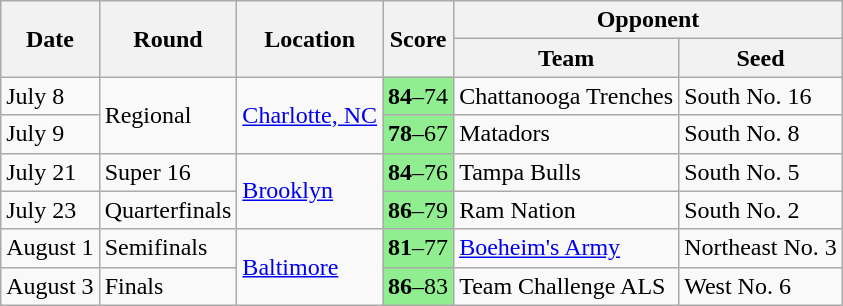<table class="wikitable">
<tr>
<th rowspan=2>Date</th>
<th rowspan=2>Round</th>
<th rowspan=2>Location</th>
<th rowspan=2>Score</th>
<th colspan=2>Opponent</th>
</tr>
<tr>
<th>Team</th>
<th>Seed</th>
</tr>
<tr>
<td>July 8</td>
<td rowspan=2>Regional</td>
<td rowspan=2><a href='#'>Charlotte, NC</a></td>
<td bgcolor=lightgreen><strong>84</strong>–74</td>
<td>Chattanooga Trenches</td>
<td>South No. 16</td>
</tr>
<tr>
<td>July 9</td>
<td bgcolor=lightgreen><strong>78</strong>–67</td>
<td>Matadors</td>
<td>South No. 8</td>
</tr>
<tr>
<td>July 21</td>
<td>Super 16</td>
<td rowspan=2><a href='#'>Brooklyn</a></td>
<td bgcolor=lightgreen><strong>84</strong>–76</td>
<td>Tampa Bulls</td>
<td>South No. 5</td>
</tr>
<tr>
<td>July 23</td>
<td>Quarterfinals</td>
<td bgcolor=lightgreen><strong>86</strong>–79</td>
<td>Ram Nation</td>
<td>South No. 2</td>
</tr>
<tr>
<td>August 1</td>
<td>Semifinals</td>
<td rowspan=2><a href='#'>Baltimore</a></td>
<td bgcolor=lightgreen><strong>81</strong>–77</td>
<td><a href='#'>Boeheim's Army</a></td>
<td>Northeast No. 3</td>
</tr>
<tr>
<td>August 3</td>
<td>Finals</td>
<td bgcolor=lightgreen><strong>86</strong>–83</td>
<td>Team Challenge ALS</td>
<td>West No. 6</td>
</tr>
</table>
